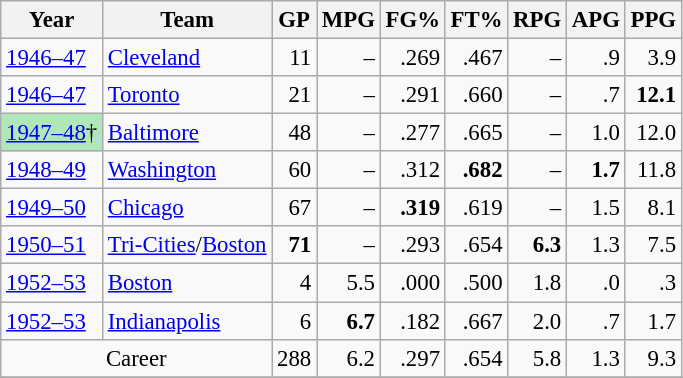<table class="wikitable sortable" style="font-size:95%; text-align:right;">
<tr>
<th>Year</th>
<th>Team</th>
<th>GP</th>
<th>MPG</th>
<th>FG%</th>
<th>FT%</th>
<th>RPG</th>
<th>APG</th>
<th>PPG</th>
</tr>
<tr>
<td style="text-align:left;"><a href='#'>1946–47</a></td>
<td style="text-align:left;"><a href='#'>Cleveland</a></td>
<td>11</td>
<td>–</td>
<td>.269</td>
<td>.467</td>
<td>–</td>
<td>.9</td>
<td>3.9</td>
</tr>
<tr>
<td style="text-align:left;"><a href='#'>1946–47</a></td>
<td style="text-align:left;"><a href='#'>Toronto</a></td>
<td>21</td>
<td>–</td>
<td>.291</td>
<td>.660</td>
<td>–</td>
<td>.7</td>
<td><strong>12.1</strong></td>
</tr>
<tr>
<td style="text-align:left;background:#afe6ba"><a href='#'>1947–48</a>†</td>
<td style="text-align:left;"><a href='#'>Baltimore</a></td>
<td>48</td>
<td>–</td>
<td>.277</td>
<td>.665</td>
<td>–</td>
<td>1.0</td>
<td>12.0</td>
</tr>
<tr>
<td style="text-align:left;"><a href='#'>1948–49</a></td>
<td style="text-align:left;"><a href='#'>Washington</a></td>
<td>60</td>
<td>–</td>
<td>.312</td>
<td><strong>.682</strong></td>
<td>–</td>
<td><strong>1.7</strong></td>
<td>11.8</td>
</tr>
<tr>
<td style="text-align:left;"><a href='#'>1949–50</a></td>
<td style="text-align:left;"><a href='#'>Chicago</a></td>
<td>67</td>
<td>–</td>
<td><strong>.319</strong></td>
<td>.619</td>
<td>–</td>
<td>1.5</td>
<td>8.1</td>
</tr>
<tr>
<td style="text-align:left;"><a href='#'>1950–51</a></td>
<td style="text-align:left;"><a href='#'>Tri-Cities</a>/<a href='#'>Boston</a></td>
<td><strong>71</strong></td>
<td>–</td>
<td>.293</td>
<td>.654</td>
<td><strong>6.3</strong></td>
<td>1.3</td>
<td>7.5</td>
</tr>
<tr>
<td style="text-align:left;"><a href='#'>1952–53</a></td>
<td style="text-align:left;"><a href='#'>Boston</a></td>
<td>4</td>
<td>5.5</td>
<td>.000</td>
<td>.500</td>
<td>1.8</td>
<td>.0</td>
<td>.3</td>
</tr>
<tr>
<td style="text-align:left;"><a href='#'>1952–53</a></td>
<td style="text-align:left;"><a href='#'>Indianapolis</a></td>
<td>6</td>
<td><strong>6.7</strong></td>
<td>.182</td>
<td>.667</td>
<td>2.0</td>
<td>.7</td>
<td>1.7</td>
</tr>
<tr>
<td style="text-align:center;" colspan="2">Career</td>
<td>288</td>
<td>6.2</td>
<td>.297</td>
<td>.654</td>
<td>5.8</td>
<td>1.3</td>
<td>9.3</td>
</tr>
<tr>
</tr>
</table>
